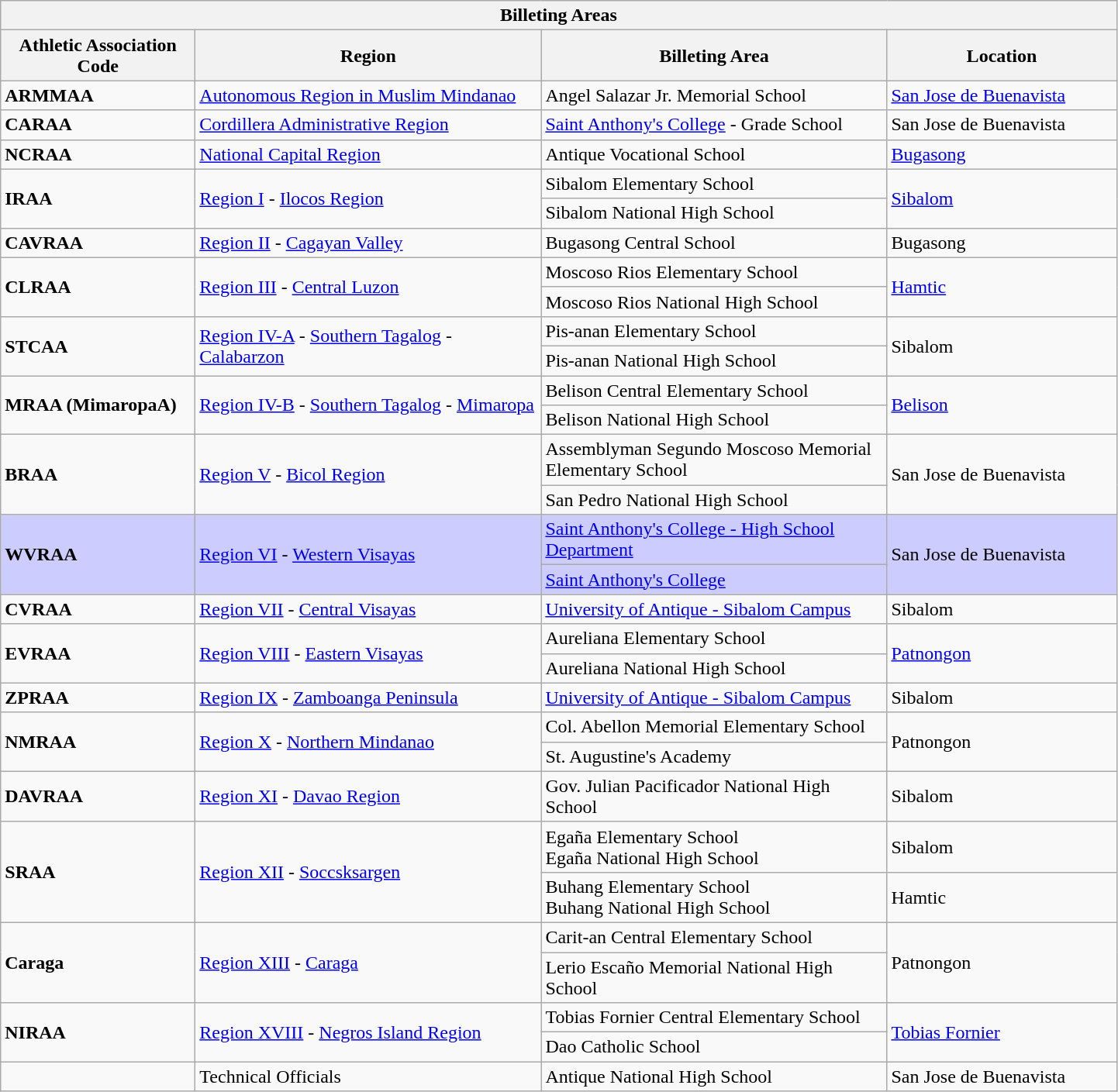<table class="wikitable">
<tr>
<th colspan=5>Billeting Areas</th>
</tr>
<tr>
<th style="width:160px;">Athletic Association Code</th>
<th style="width:290px;">Region</th>
<th style="width:290px;">Billeting Area</th>
<th style="width:190px;">Location</th>
</tr>
<tr>
<td> <strong>ARMMAA</strong></td>
<td><a href='#'>Autonomous Region in Muslim Mindanao</a></td>
<td>Angel Salazar Jr. Memorial School</td>
<td><a href='#'>San Jose de Buenavista</a></td>
</tr>
<tr>
<td> <strong>CARAA</strong></td>
<td><a href='#'>Cordillera Administrative Region</a></td>
<td><a href='#'>Saint Anthony's College</a> - Grade School</td>
<td>San Jose de Buenavista</td>
</tr>
<tr>
<td> <strong>NCRAA</strong></td>
<td><a href='#'>National Capital Region</a></td>
<td>Antique Vocational School</td>
<td><a href='#'>Bugasong</a></td>
</tr>
<tr>
<td rowspan=2> <strong>IRAA</strong></td>
<td rowspan=2><a href='#'>Region I</a> - <a href='#'>Ilocos Region</a></td>
<td>Sibalom Elementary School</td>
<td rowspan=2><a href='#'>Sibalom</a></td>
</tr>
<tr>
<td>Sibalom National High School</td>
</tr>
<tr>
<td> <strong>CAVRAA</strong></td>
<td><a href='#'>Region II</a> - <a href='#'>Cagayan Valley</a></td>
<td>Bugasong Central School</td>
<td>Bugasong</td>
</tr>
<tr>
<td rowspan=2> <strong>CLRAA</strong></td>
<td rowspan=2><a href='#'>Region III</a> - <a href='#'>Central Luzon</a></td>
<td>Moscoso Rios Elementary School</td>
<td rowspan=2><a href='#'>Hamtic</a></td>
</tr>
<tr>
<td>Moscoso Rios National High School</td>
</tr>
<tr>
<td rowspan=2> <strong>STCAA</strong></td>
<td rowspan=2><a href='#'>Region IV-A</a> - <a href='#'>Southern Tagalog</a> - <a href='#'>Calabarzon</a></td>
<td>Pis-anan Elementary School</td>
<td rowspan=2>Sibalom</td>
</tr>
<tr>
<td>Pis-anan National High School</td>
</tr>
<tr>
<td rowspan=2> <strong>MRAA (MimaropaA)</strong></td>
<td rowspan=2><a href='#'>Region IV-B</a> - <a href='#'>Southern Tagalog</a> - <a href='#'>Mimaropa</a></td>
<td>Belison Central Elementary School</td>
<td rowspan=2><a href='#'>Belison</a></td>
</tr>
<tr>
<td>Belison National High School</td>
</tr>
<tr>
<td rowspan=2> <strong>BRAA</strong></td>
<td rowspan=2><a href='#'>Region V</a> - <a href='#'>Bicol Region</a></td>
<td>Assemblyman Segundo Moscoso Memorial Elementary School</td>
<td rowspan=2>San Jose de Buenavista</td>
</tr>
<tr>
<td>San Pedro National High School</td>
</tr>
<tr style="background:#ccf;">
<td rowspan=2> <strong>WVRAA</strong></td>
<td rowspan=2><a href='#'>Region VI</a> - <a href='#'>Western Visayas</a></td>
<td><a href='#'>Saint Anthony's College - High School Department</a></td>
<td rowspan=2>San Jose de Buenavista</td>
</tr>
<tr style="background:#ccf;">
<td><a href='#'>Saint Anthony's College</a></td>
</tr>
<tr>
<td> <strong>CVRAA</strong></td>
<td><a href='#'>Region VII</a> - <a href='#'>Central Visayas</a></td>
<td><a href='#'>University of Antique - Sibalom Campus</a></td>
<td>Sibalom</td>
</tr>
<tr>
<td rowspan=2> <strong>EVRAA</strong></td>
<td rowspan=2><a href='#'>Region VIII</a> - <a href='#'>Eastern Visayas</a></td>
<td>Aureliana Elementary School</td>
<td rowspan=2><a href='#'>Patnongon</a></td>
</tr>
<tr>
<td>Aureliana National High School</td>
</tr>
<tr>
<td> <strong>ZPRAA</strong></td>
<td><a href='#'>Region IX</a> - <a href='#'>Zamboanga Peninsula</a></td>
<td><a href='#'>University of Antique - Sibalom Campus</a></td>
<td>Sibalom</td>
</tr>
<tr>
<td rowspan=2> <strong>NMRAA</strong></td>
<td rowspan=2><a href='#'>Region X</a> - <a href='#'>Northern Mindanao</a></td>
<td>Col. Abellon Memorial Elementary School</td>
<td rowspan=2>Patnongon</td>
</tr>
<tr>
<td>St. Augustine's Academy</td>
</tr>
<tr>
<td> <strong>DAVRAA</strong></td>
<td><a href='#'>Region XI</a> - <a href='#'>Davao Region</a></td>
<td>Gov. Julian Pacificador National High School</td>
<td>Sibalom</td>
</tr>
<tr>
<td rowspan=2> <strong>SRAA</strong></td>
<td rowspan=2><a href='#'>Region XII</a> - <a href='#'>Soccsksargen</a></td>
<td>Egaña Elementary School <br> Egaña National High School</td>
<td>Sibalom</td>
</tr>
<tr>
<td>Buhang Elementary School <br> Buhang National High School</td>
<td>Hamtic</td>
</tr>
<tr>
<td rowspan=2> <strong>Caraga</strong></td>
<td rowspan=2><a href='#'>Region XIII</a> - <a href='#'>Caraga</a></td>
<td>Carit-an Central Elementary School</td>
<td rowspan=2>Patnongon</td>
</tr>
<tr>
<td>Lerio Escaño Memorial National High School</td>
</tr>
<tr>
<td rowspan=2> <strong>NIRAA</strong></td>
<td rowspan=2><a href='#'>Region XVIII</a> - <a href='#'>Negros Island Region</a></td>
<td>Tobias Fornier Central Elementary School</td>
<td rowspan=2><a href='#'>Tobias Fornier</a></td>
</tr>
<tr>
<td>Dao Catholic School</td>
</tr>
<tr>
<td></td>
<td>Technical Officials</td>
<td>Antique National High School</td>
<td>San Jose de Buenavista</td>
</tr>
</table>
